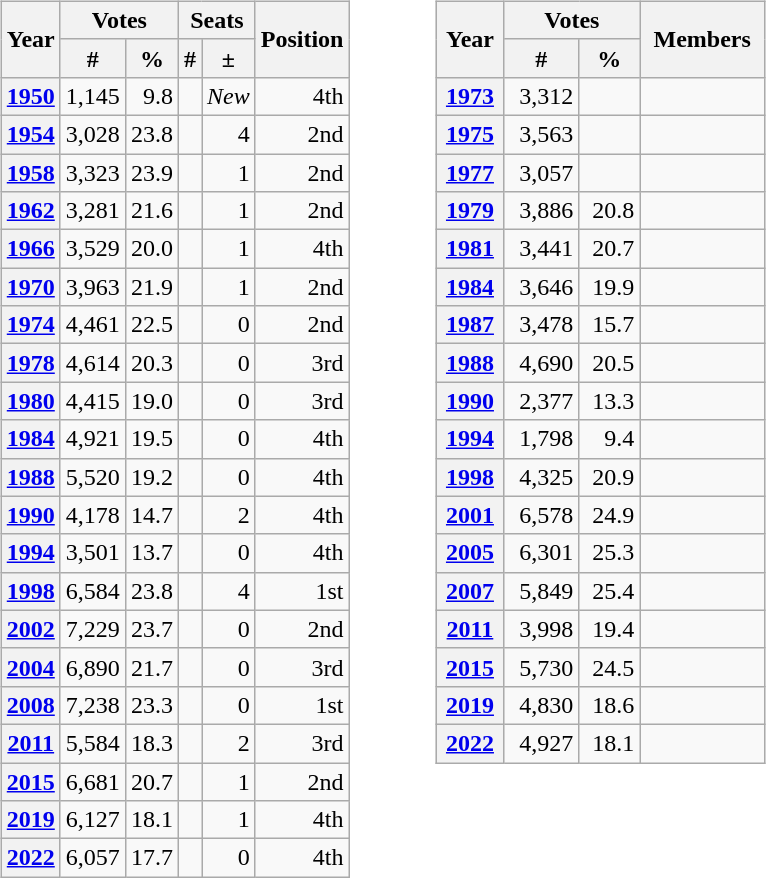<table>
<tr>
<td valign="top"><br><table class="wikitable" width="220px" style="text-align: right">
<tr>
<th rowspan="2" align="left">Year</th>
<th colspan="2">Votes</th>
<th colspan="2">Seats</th>
<th rowspan="2" align="left">Position</th>
</tr>
<tr>
<th>#</th>
<th>%</th>
<th>#</th>
<th>±</th>
</tr>
<tr>
<th align="left"><a href='#'>1950</a></th>
<td>1,145</td>
<td>9.8</td>
<td></td>
<td><em>New</em></td>
<td> 4th</td>
</tr>
<tr>
<th align="left"><a href='#'>1954</a></th>
<td>3,028</td>
<td>23.8</td>
<td></td>
<td> 4</td>
<td> 2nd</td>
</tr>
<tr>
<th align="left"><a href='#'>1958</a></th>
<td>3,323</td>
<td>23.9</td>
<td></td>
<td> 1</td>
<td> 2nd</td>
</tr>
<tr>
<th align="left"><a href='#'>1962</a></th>
<td>3,281</td>
<td>21.6</td>
<td></td>
<td> 1</td>
<td> 2nd</td>
</tr>
<tr>
<th align="left"><a href='#'>1966</a></th>
<td>3,529</td>
<td>20.0</td>
<td></td>
<td> 1</td>
<td> 4th</td>
</tr>
<tr>
<th align="left"><a href='#'>1970</a></th>
<td>3,963</td>
<td>21.9</td>
<td></td>
<td> 1</td>
<td> 2nd</td>
</tr>
<tr>
<th align="left"><a href='#'>1974</a></th>
<td>4,461</td>
<td>22.5</td>
<td></td>
<td> 0</td>
<td> 2nd</td>
</tr>
<tr>
<th align="left"><a href='#'>1978</a></th>
<td>4,614</td>
<td>20.3</td>
<td></td>
<td> 0</td>
<td> 3rd</td>
</tr>
<tr>
<th align="left"><a href='#'>1980</a></th>
<td>4,415</td>
<td>19.0</td>
<td></td>
<td> 0</td>
<td> 3rd</td>
</tr>
<tr>
<th align="left"><a href='#'>1984</a></th>
<td>4,921</td>
<td>19.5</td>
<td></td>
<td> 0</td>
<td> 4th</td>
</tr>
<tr>
<th align="left"><a href='#'>1988</a></th>
<td>5,520</td>
<td>19.2</td>
<td></td>
<td> 0</td>
<td> 4th</td>
</tr>
<tr>
<th align="left"><a href='#'>1990</a></th>
<td>4,178</td>
<td>14.7</td>
<td></td>
<td> 2</td>
<td> 4th</td>
</tr>
<tr>
<th align="left"><a href='#'>1994</a></th>
<td>3,501</td>
<td>13.7</td>
<td></td>
<td> 0</td>
<td> 4th</td>
</tr>
<tr>
<th align="left"><a href='#'>1998</a></th>
<td>6,584</td>
<td>23.8</td>
<td></td>
<td> 4</td>
<td> 1st</td>
</tr>
<tr>
<th align="left"><a href='#'>2002</a></th>
<td>7,229</td>
<td>23.7</td>
<td></td>
<td> 0</td>
<td> 2nd</td>
</tr>
<tr>
<th align="left"><a href='#'>2004</a></th>
<td>6,890</td>
<td>21.7</td>
<td></td>
<td> 0</td>
<td> 3rd</td>
</tr>
<tr>
<th align="left"><a href='#'>2008</a></th>
<td>7,238</td>
<td>23.3</td>
<td></td>
<td> 0</td>
<td> 1st</td>
</tr>
<tr>
<th align="left"><a href='#'>2011</a></th>
<td>5,584</td>
<td>18.3</td>
<td></td>
<td> 2</td>
<td> 3rd</td>
</tr>
<tr>
<th align="left"><a href='#'>2015</a></th>
<td>6,681</td>
<td>20.7</td>
<td></td>
<td> 1</td>
<td> 2nd</td>
</tr>
<tr>
<th align="left"><a href='#'>2019</a></th>
<td>6,127</td>
<td>18.1</td>
<td></td>
<td> 1</td>
<td> 4th</td>
</tr>
<tr>
<th align="left"><a href='#'>2022</a></th>
<td>6,057</td>
<td>17.7</td>
<td></td>
<td> 0</td>
<td> 4th</td>
</tr>
</table>
</td>
<td width="33"> </td>
<td valign="top"><br><table class="wikitable" width="220px" style="text-align: right">
<tr>
<th rowspan="2" align="left">Year</th>
<th colspan="2">Votes</th>
<th rowspan="2">Members</th>
</tr>
<tr>
<th>#</th>
<th>%</th>
</tr>
<tr>
<th align="left"><a href='#'>1973</a></th>
<td>3,312</td>
<td></td>
<td></td>
</tr>
<tr>
<th align="left"><a href='#'>1975</a></th>
<td>3,563</td>
<td></td>
<td></td>
</tr>
<tr>
<th align="left"><a href='#'>1977</a></th>
<td>3,057</td>
<td></td>
<td></td>
</tr>
<tr>
<th align="left"><a href='#'>1979</a></th>
<td>3,886</td>
<td>20.8</td>
<td></td>
</tr>
<tr>
<th align="left"><a href='#'>1981</a></th>
<td>3,441</td>
<td>20.7</td>
<td></td>
</tr>
<tr>
<th align="left"><a href='#'>1984</a></th>
<td>3,646</td>
<td>19.9</td>
<td></td>
</tr>
<tr>
<th align="left"><a href='#'>1987</a></th>
<td>3,478</td>
<td>15.7</td>
<td></td>
</tr>
<tr>
<th align="left"><a href='#'>1988</a></th>
<td>4,690</td>
<td>20.5</td>
<td></td>
</tr>
<tr>
<th align="left"><a href='#'>1990</a></th>
<td>2,377</td>
<td>13.3</td>
<td></td>
</tr>
<tr>
<th align="left"><a href='#'>1994</a></th>
<td>1,798</td>
<td>9.4</td>
<td></td>
</tr>
<tr>
<th align="left"><a href='#'>1998</a></th>
<td>4,325</td>
<td>20.9</td>
<td></td>
</tr>
<tr>
<th align="left"><a href='#'>2001</a></th>
<td>6,578</td>
<td>24.9</td>
<td></td>
</tr>
<tr>
<th align="left"><a href='#'>2005</a></th>
<td>6,301</td>
<td>25.3</td>
<td></td>
</tr>
<tr>
<th align="left"><a href='#'>2007</a></th>
<td>5,849</td>
<td>25.4</td>
<td></td>
</tr>
<tr>
<th align="left"><a href='#'>2011</a></th>
<td>3,998</td>
<td>19.4</td>
<td></td>
</tr>
<tr>
<th align="left"><a href='#'>2015</a></th>
<td>5,730</td>
<td>24.5</td>
<td></td>
</tr>
<tr>
<th align="left"><a href='#'>2019</a></th>
<td>4,830</td>
<td>18.6</td>
<td></td>
</tr>
<tr>
<th align="left"><a href='#'>2022</a></th>
<td>4,927</td>
<td>18.1</td>
<td></td>
</tr>
</table>
</td>
</tr>
</table>
